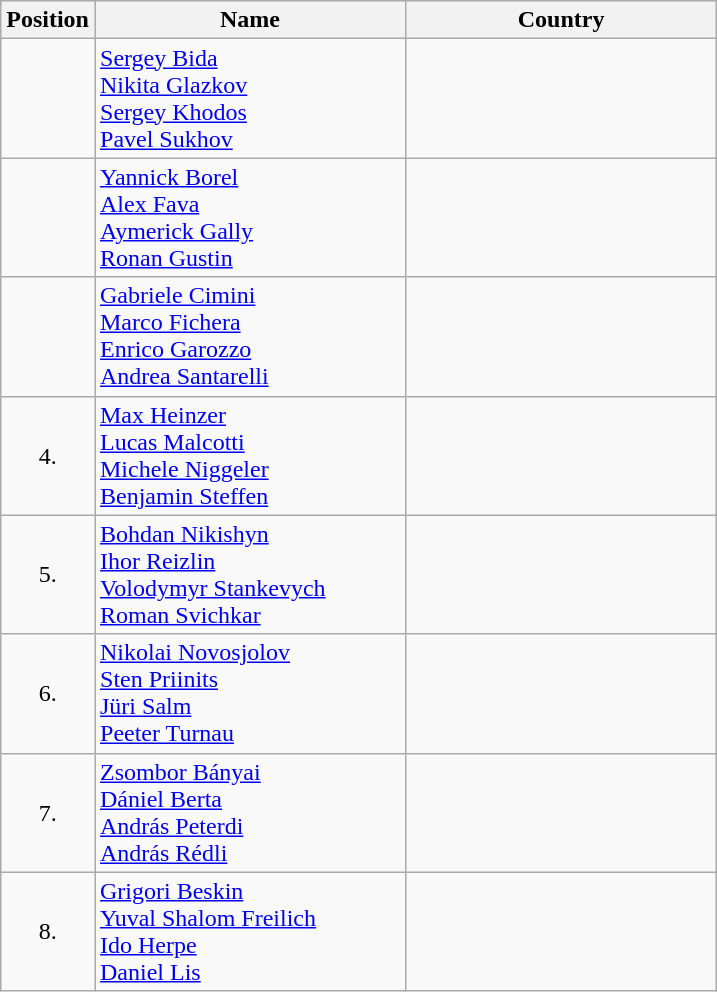<table class="wikitable">
<tr>
<th width="20">Position</th>
<th width="200">Name</th>
<th width="200">Country</th>
</tr>
<tr>
<td align="center"></td>
<td><a href='#'>Sergey Bida</a><br><a href='#'>Nikita Glazkov</a><br><a href='#'>Sergey Khodos</a><br><a href='#'>Pavel Sukhov</a></td>
<td></td>
</tr>
<tr>
<td align="center"></td>
<td><a href='#'>Yannick Borel</a><br><a href='#'>Alex Fava</a><br><a href='#'>Aymerick Gally</a><br><a href='#'>Ronan Gustin</a></td>
<td></td>
</tr>
<tr>
<td align="center"></td>
<td><a href='#'>Gabriele Cimini</a><br><a href='#'>Marco Fichera</a><br><a href='#'>Enrico Garozzo</a><br><a href='#'>Andrea Santarelli</a></td>
<td></td>
</tr>
<tr>
<td align="center">4.</td>
<td><a href='#'>Max Heinzer</a><br><a href='#'>Lucas Malcotti</a><br><a href='#'>Michele Niggeler</a><br><a href='#'>Benjamin Steffen</a></td>
<td></td>
</tr>
<tr>
<td align="center">5.</td>
<td><a href='#'>Bohdan Nikishyn</a><br><a href='#'>Ihor Reizlin</a><br><a href='#'>Volodymyr Stankevych</a><br><a href='#'>Roman Svichkar</a></td>
<td></td>
</tr>
<tr>
<td align="center">6.</td>
<td><a href='#'>Nikolai Novosjolov</a><br><a href='#'>Sten Priinits</a><br><a href='#'>Jüri Salm</a><br><a href='#'>Peeter Turnau</a></td>
<td></td>
</tr>
<tr>
<td align="center">7.</td>
<td><a href='#'>Zsombor Bányai</a><br><a href='#'>Dániel Berta</a><br><a href='#'>András Peterdi</a><br><a href='#'>András Rédli</a></td>
<td></td>
</tr>
<tr>
<td align="center">8.</td>
<td><a href='#'>Grigori Beskin</a><br><a href='#'>Yuval Shalom Freilich</a><br><a href='#'>Ido Herpe</a><br><a href='#'>Daniel Lis</a></td>
<td></td>
</tr>
</table>
